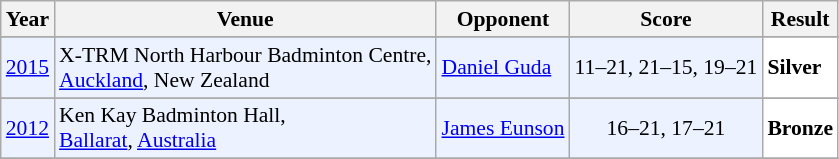<table class="sortable wikitable" style="font-size: 90%;">
<tr>
<th>Year</th>
<th>Venue</th>
<th>Opponent</th>
<th>Score</th>
<th>Result</th>
</tr>
<tr>
</tr>
<tr style="background:#ECF2FF">
<td align="center"><a href='#'>2015</a></td>
<td align="left">X-TRM North Harbour Badminton Centre,<br><a href='#'>Auckland</a>, New Zealand</td>
<td align="left"> <a href='#'>Daniel Guda</a></td>
<td align="center">11–21, 21–15, 19–21</td>
<td style="text-align:left; background:white"> <strong>Silver</strong></td>
</tr>
<tr>
</tr>
<tr style="background:#ECF2FF">
<td align="center"><a href='#'>2012</a></td>
<td align="left">Ken Kay Badminton Hall,<br> <a href='#'>Ballarat</a>, <a href='#'>Australia</a></td>
<td align="left"> <a href='#'>James Eunson</a></td>
<td align="center">16–21, 17–21</td>
<td style="text-align:left; background:white"> <strong>Bronze</strong></td>
</tr>
<tr>
</tr>
</table>
